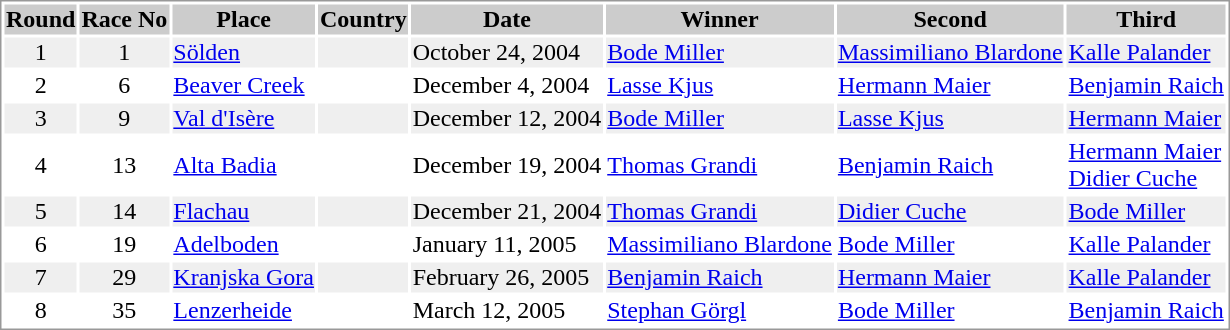<table border="0" style="border: 1px solid #999; background-color:#FFFFFF; text-align:center">
<tr align="center" bgcolor="#CCCCCC">
<th>Round</th>
<th>Race No</th>
<th>Place</th>
<th>Country</th>
<th>Date</th>
<th>Winner</th>
<th>Second</th>
<th>Third</th>
</tr>
<tr bgcolor="#EFEFEF">
<td>1</td>
<td>1</td>
<td align="left"><a href='#'>Sölden</a></td>
<td align="left"></td>
<td align="left">October 24, 2004</td>
<td align="left"> <a href='#'>Bode Miller</a></td>
<td align="left"> <a href='#'>Massimiliano Blardone</a></td>
<td align="left"> <a href='#'>Kalle Palander</a></td>
</tr>
<tr>
<td>2</td>
<td>6</td>
<td align="left"><a href='#'>Beaver Creek</a></td>
<td align="left"></td>
<td align="left">December 4, 2004</td>
<td align="left"> <a href='#'>Lasse Kjus</a></td>
<td align="left"> <a href='#'>Hermann Maier</a></td>
<td align="left"> <a href='#'>Benjamin Raich</a></td>
</tr>
<tr bgcolor="#EFEFEF">
<td>3</td>
<td>9</td>
<td align="left"><a href='#'>Val d'Isère</a></td>
<td align="left"></td>
<td align="left">December 12, 2004</td>
<td align="left"> <a href='#'>Bode Miller</a></td>
<td align="left"> <a href='#'>Lasse Kjus</a></td>
<td align="left"> <a href='#'>Hermann Maier</a></td>
</tr>
<tr>
<td>4</td>
<td>13</td>
<td align="left"><a href='#'>Alta Badia</a></td>
<td align="left"></td>
<td align="left">December 19, 2004</td>
<td align="left"> <a href='#'>Thomas Grandi</a></td>
<td align="left"> <a href='#'>Benjamin Raich</a></td>
<td align="left"> <a href='#'>Hermann Maier</a><br> <a href='#'>Didier Cuche</a></td>
</tr>
<tr bgcolor="#EFEFEF">
<td>5</td>
<td>14</td>
<td align="left"><a href='#'>Flachau</a></td>
<td align="left"></td>
<td align="left">December 21, 2004</td>
<td align="left"> <a href='#'>Thomas Grandi</a></td>
<td align="left"> <a href='#'>Didier Cuche</a></td>
<td align="left"> <a href='#'>Bode Miller</a></td>
</tr>
<tr>
<td>6</td>
<td>19</td>
<td align="left"><a href='#'>Adelboden</a></td>
<td align="left"></td>
<td align="left">January 11, 2005</td>
<td align="left"> <a href='#'>Massimiliano Blardone</a></td>
<td align="left"> <a href='#'>Bode Miller</a></td>
<td align="left"> <a href='#'>Kalle Palander</a></td>
</tr>
<tr bgcolor="#EFEFEF">
<td>7</td>
<td>29</td>
<td align="left"><a href='#'>Kranjska Gora</a></td>
<td align="left"></td>
<td align="left">February 26, 2005</td>
<td align="left"> <a href='#'>Benjamin Raich</a></td>
<td align="left"> <a href='#'>Hermann Maier</a></td>
<td align="left"> <a href='#'>Kalle Palander</a></td>
</tr>
<tr>
<td>8</td>
<td>35</td>
<td align="left"><a href='#'>Lenzerheide</a></td>
<td align="left"></td>
<td align="left">March 12, 2005</td>
<td align="left"> <a href='#'>Stephan Görgl</a></td>
<td align="left"> <a href='#'>Bode Miller</a></td>
<td align="left"> <a href='#'>Benjamin Raich</a></td>
</tr>
</table>
